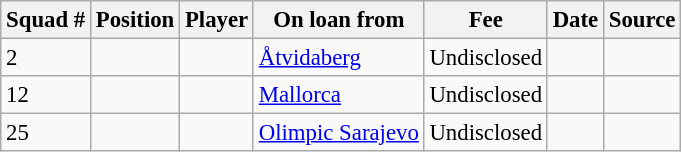<table class="wikitable sortable" style="text-align:center; font-size:95%; text-align:left">
<tr>
<th><strong>Squad #</strong></th>
<th><strong>Position</strong></th>
<th><strong>Player</strong></th>
<th><strong>On loan from</strong></th>
<th><strong>Fee</strong></th>
<th><strong>Date</strong></th>
<th><strong>Source</strong></th>
</tr>
<tr>
<td>2</td>
<td></td>
<td></td>
<td> <a href='#'>Åtvidaberg</a></td>
<td>Undisclosed</td>
<td></td>
<td></td>
</tr>
<tr>
<td>12</td>
<td></td>
<td></td>
<td> <a href='#'>Mallorca</a></td>
<td>Undisclosed</td>
<td></td>
<td></td>
</tr>
<tr>
<td>25</td>
<td></td>
<td></td>
<td> <a href='#'>Olimpic Sarajevo</a></td>
<td>Undisclosed</td>
<td></td>
<td></td>
</tr>
</table>
